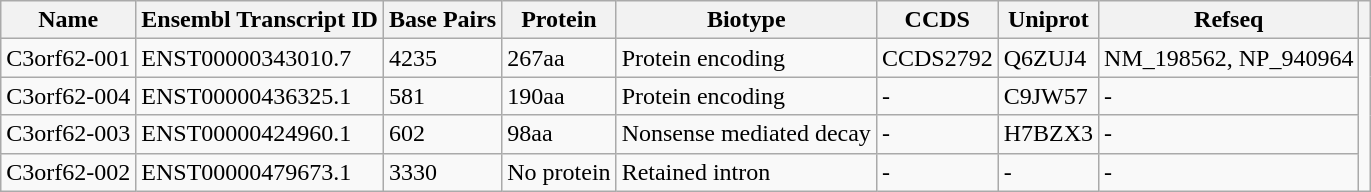<table class="wikitable">
<tr>
<th>Name</th>
<th>Ensembl Transcript ID</th>
<th>Base Pairs</th>
<th>Protein</th>
<th>Biotype</th>
<th>CCDS</th>
<th>Uniprot</th>
<th>Refseq</th>
<th></th>
</tr>
<tr>
<td>C3orf62-001</td>
<td>ENST00000343010.7</td>
<td>4235</td>
<td>267aa</td>
<td>Protein encoding</td>
<td>CCDS2792</td>
<td>Q6ZUJ4</td>
<td>NM_198562, NP_940964</td>
</tr>
<tr>
<td>C3orf62-004</td>
<td>ENST00000436325.1</td>
<td>581</td>
<td>190aa</td>
<td>Protein encoding</td>
<td>-</td>
<td>C9JW57</td>
<td>-</td>
</tr>
<tr>
<td>C3orf62-003</td>
<td>ENST00000424960.1</td>
<td>602</td>
<td>98aa</td>
<td>Nonsense mediated decay</td>
<td>-</td>
<td>H7BZX3</td>
<td>-</td>
</tr>
<tr>
<td>C3orf62-002</td>
<td>ENST00000479673.1</td>
<td>3330</td>
<td>No protein</td>
<td>Retained intron</td>
<td>-</td>
<td>-</td>
<td>-</td>
</tr>
</table>
